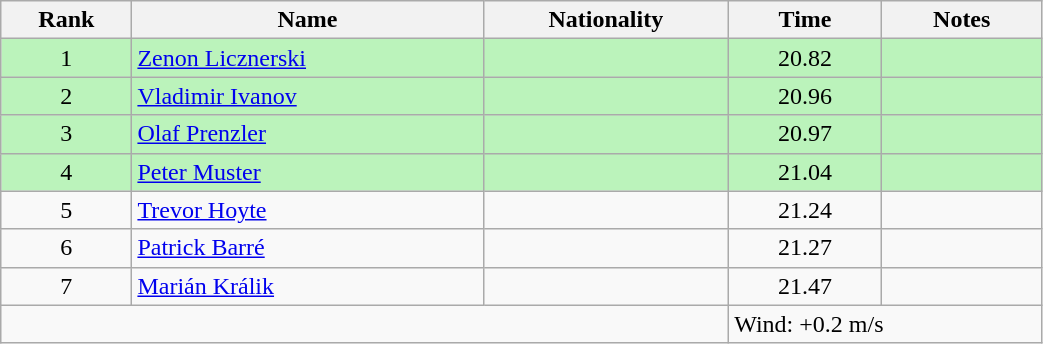<table class="wikitable sortable" style="text-align:center;width: 55%">
<tr>
<th>Rank</th>
<th>Name</th>
<th>Nationality</th>
<th>Time</th>
<th>Notes</th>
</tr>
<tr bgcolor=bbf3bb>
<td>1</td>
<td align=left><a href='#'>Zenon Licznerski</a></td>
<td align=left></td>
<td>20.82</td>
<td></td>
</tr>
<tr bgcolor=bbf3bb>
<td>2</td>
<td align=left><a href='#'>Vladimir Ivanov</a></td>
<td align=left></td>
<td>20.96</td>
<td></td>
</tr>
<tr bgcolor=bbf3bb>
<td>3</td>
<td align=left><a href='#'>Olaf Prenzler</a></td>
<td align=left></td>
<td>20.97</td>
<td></td>
</tr>
<tr bgcolor=bbf3bb>
<td>4</td>
<td align=left><a href='#'>Peter Muster</a></td>
<td align=left></td>
<td>21.04</td>
<td></td>
</tr>
<tr>
<td>5</td>
<td align=left><a href='#'>Trevor Hoyte</a></td>
<td align=left></td>
<td>21.24</td>
<td></td>
</tr>
<tr>
<td>6</td>
<td align=left><a href='#'>Patrick Barré</a></td>
<td align=left></td>
<td>21.27</td>
<td></td>
</tr>
<tr>
<td>7</td>
<td align=left><a href='#'>Marián Králik</a></td>
<td align=left></td>
<td>21.47</td>
<td></td>
</tr>
<tr class="sortbottom">
<td colspan="3"></td>
<td colspan="2" style="text-align:left;">Wind: +0.2 m/s</td>
</tr>
</table>
